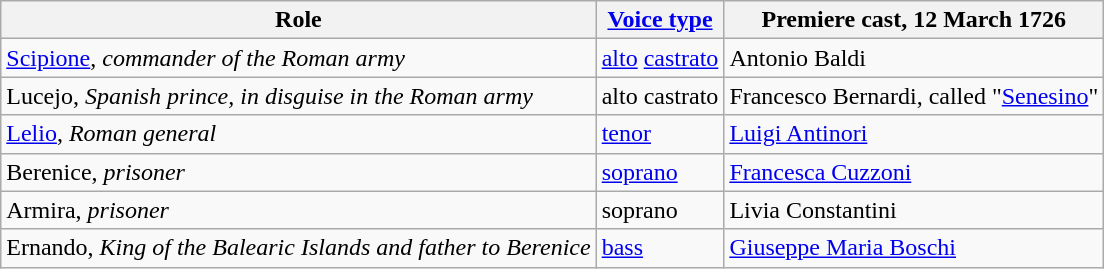<table class="wikitable">
<tr>
<th>Role</th>
<th><a href='#'>Voice type</a></th>
<th>Premiere cast, 12 March 1726<br></th>
</tr>
<tr>
<td><a href='#'>Scipione</a>, <em>commander of the Roman army</em></td>
<td><a href='#'>alto</a> <a href='#'>castrato</a></td>
<td>Antonio Baldi</td>
</tr>
<tr>
<td>Lucejo, <em>Spanish prince, in disguise in the Roman army</em></td>
<td>alto castrato</td>
<td>Francesco Bernardi, called "<a href='#'>Senesino</a>"</td>
</tr>
<tr>
<td><a href='#'>Lelio</a>, <em>Roman general</em></td>
<td><a href='#'>tenor</a></td>
<td><a href='#'>Luigi Antinori</a></td>
</tr>
<tr>
<td>Berenice, <em>prisoner</em></td>
<td><a href='#'>soprano</a></td>
<td><a href='#'>Francesca Cuzzoni</a></td>
</tr>
<tr>
<td>Armira, <em>prisoner</em></td>
<td>soprano</td>
<td>Livia Constantini</td>
</tr>
<tr>
<td>Ernando, <em>King of the Balearic Islands and father to Berenice</em></td>
<td><a href='#'>bass</a></td>
<td><a href='#'>Giuseppe Maria Boschi</a></td>
</tr>
</table>
